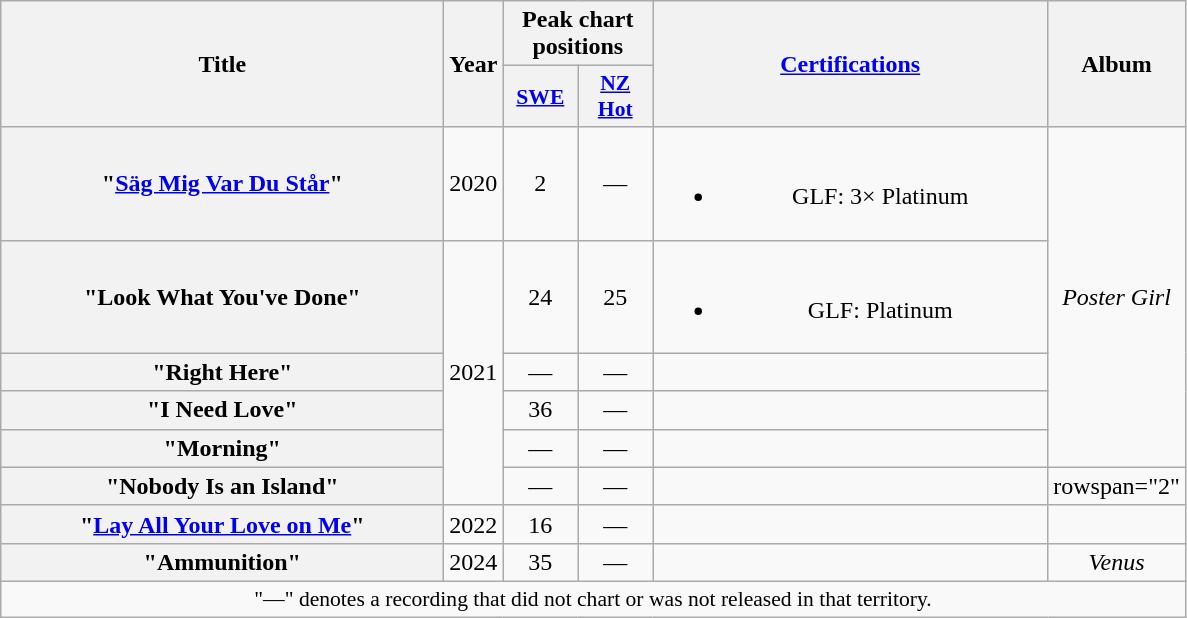<table class="wikitable plainrowheaders" style="text-align:center;">
<tr>
<th scope="col" rowspan="2" style="width:18em;">Title</th>
<th scope="col" rowspan="2" style="width:1em;">Year</th>
<th scope="col" colspan="2">Peak chart positions</th>
<th scope="col" rowspan="2"style="width:16em;"><a href='#'>Certifications</a></th>
<th scope="col" rowspan="2">Album</th>
</tr>
<tr>
<th scope="col" style="width:3em;font-size:90%;"><a href='#'>SWE</a><br></th>
<th scope="col" style="width:3em;font-size:90%;"><a href='#'>NZ<br>Hot</a><br></th>
</tr>
<tr>
<th scope="row">"<a href='#'>Säg Mig Var Du Står</a>" <br></th>
<td>2020</td>
<td>2</td>
<td>—</td>
<td><br><ul><li>GLF: 3× Platinum</li></ul></td>
<td rowspan="5"><em>Poster Girl</em></td>
</tr>
<tr>
<th scope="row">"Look What You've Done"</th>
<td rowspan="5">2021</td>
<td>24</td>
<td>25</td>
<td><br><ul><li>GLF: Platinum</li></ul></td>
</tr>
<tr>
<th scope="row">"Right Here"<br></th>
<td>—</td>
<td>—</td>
<td></td>
</tr>
<tr>
<th scope="row">"I Need Love" <br></th>
<td>36</td>
<td>—</td>
<td></td>
</tr>
<tr>
<th scope="row">"Morning"<br></th>
<td>—</td>
<td>—</td>
<td></td>
</tr>
<tr>
<th scope="row">"Nobody Is an Island"</th>
<td>—</td>
<td>—</td>
<td></td>
<td>rowspan="2" </td>
</tr>
<tr>
<th scope="row">"<a href='#'>Lay All Your Love on Me</a>"<br></th>
<td>2022</td>
<td>16</td>
<td>—</td>
<td></td>
</tr>
<tr>
<th scope="row">"Ammunition"<br></th>
<td>2024</td>
<td>35<br></td>
<td>—</td>
<td></td>
<td><em>Venus</em></td>
</tr>
<tr>
<td colspan="14" style="font-size:90%">"—" denotes a recording that did not chart or was not released in that territory.</td>
</tr>
</table>
